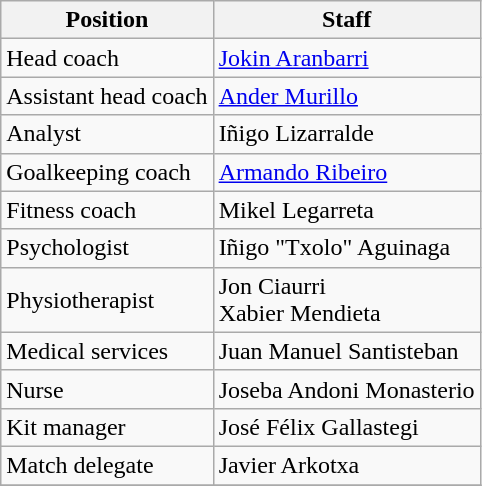<table class="wikitable">
<tr>
<th>Position</th>
<th>Staff</th>
</tr>
<tr>
<td>Head coach</td>
<td> <a href='#'>Jokin Aranbarri</a></td>
</tr>
<tr>
<td>Assistant head coach</td>
<td> <a href='#'>Ander Murillo</a></td>
</tr>
<tr>
<td>Analyst</td>
<td> Iñigo Lizarralde</td>
</tr>
<tr>
<td>Goalkeeping coach</td>
<td> <a href='#'>Armando Ribeiro</a></td>
</tr>
<tr>
<td>Fitness coach</td>
<td> Mikel Legarreta</td>
</tr>
<tr>
<td>Psychologist</td>
<td> Iñigo "Txolo" Aguinaga</td>
</tr>
<tr>
<td>Physiotherapist</td>
<td> Jon Ciaurri <br>  Xabier Mendieta</td>
</tr>
<tr>
<td>Medical services</td>
<td> Juan Manuel Santisteban</td>
</tr>
<tr>
<td>Nurse</td>
<td> Joseba Andoni Monasterio</td>
</tr>
<tr>
<td>Kit manager</td>
<td> José Félix Gallastegi</td>
</tr>
<tr>
<td>Match delegate</td>
<td> Javier Arkotxa</td>
</tr>
<tr>
</tr>
</table>
